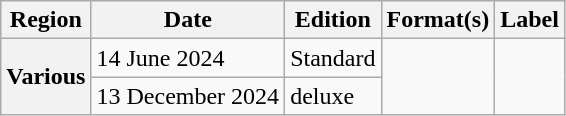<table class="wikitable plainrowheaders">
<tr>
<th scope="col">Region</th>
<th scope="col">Date</th>
<th scope="col">Edition</th>
<th scope="col">Format(s)</th>
<th scope="col">Label</th>
</tr>
<tr>
<th scope="row" rowspan="2">Various</th>
<td>14 June 2024</td>
<td>Standard</td>
<td rowspan="2"></td>
<td rowspan="2"></td>
</tr>
<tr>
<td>13 December 2024</td>
<td>deluxe</td>
</tr>
</table>
